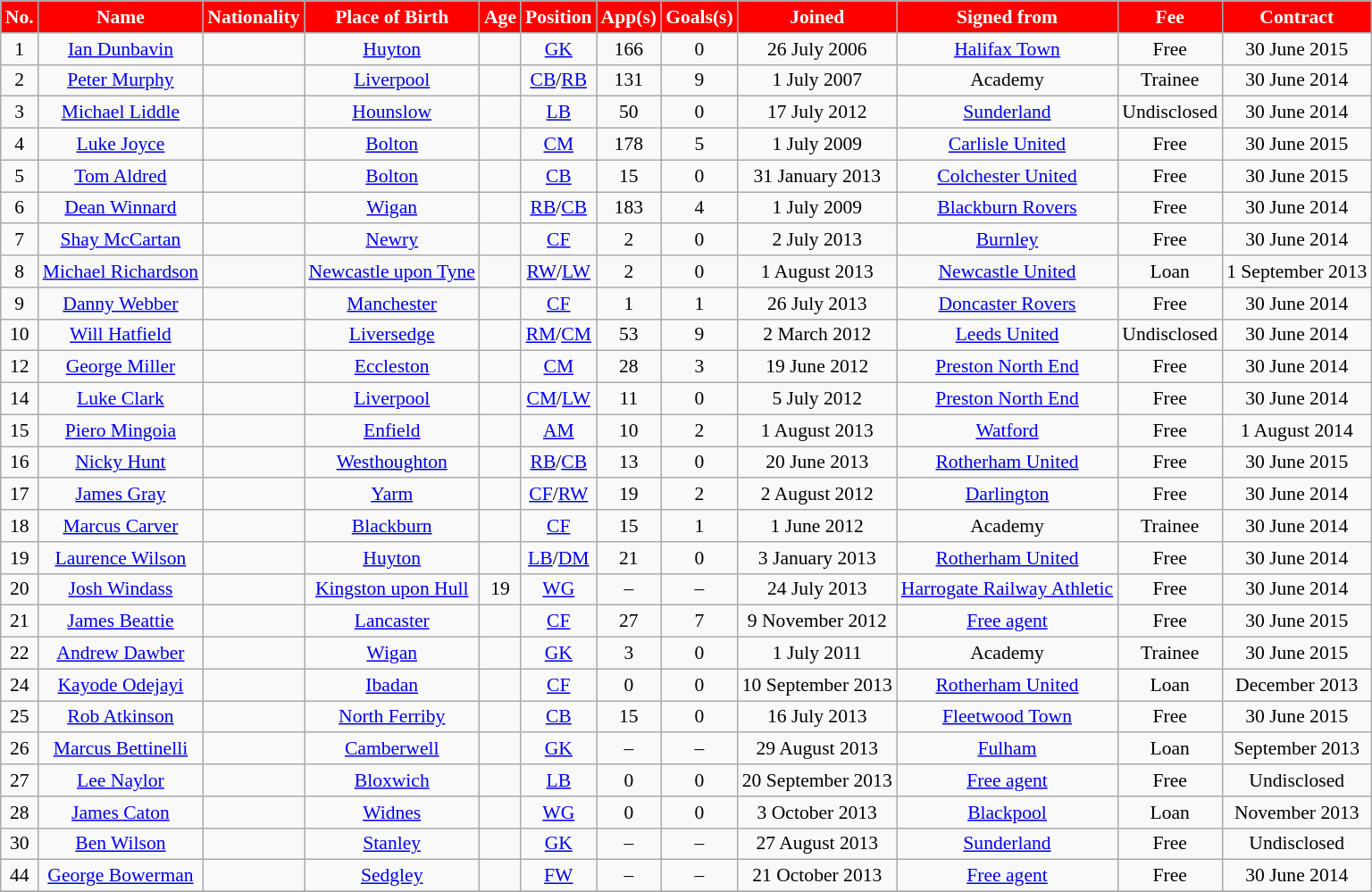<table class="wikitable"  style="text-align:center; font-size:90%;">
<tr>
<th style="background:#ff0000; color:white;">No.</th>
<th style="background:#ff0000; color:white;">Name</th>
<th style="background:#ff0000; color:white; width:55px;">Nationality</th>
<th style="background:#ff0000; color:white;">Place of Birth</th>
<th style="background:#ff0000; color:white;">Age</th>
<th style="background:#ff0000; color:white;">Position</th>
<th style="background:#ff0000; color:white;">App(s)</th>
<th style="background:#ff0000; color:white;">Goals(s)</th>
<th style="background:#ff0000; color:white;">Joined</th>
<th style="background:#ff0000; color:white;">Signed from</th>
<th style="background:#ff0000; color:white;">Fee</th>
<th style="background:#ff0000; color:white;">Contract</th>
</tr>
<tr>
<td>1</td>
<td><a href='#'>Ian Dunbavin</a></td>
<td></td>
<td><a href='#'>Huyton</a></td>
<td></td>
<td><a href='#'>GK</a></td>
<td>166</td>
<td>0</td>
<td>26 July 2006</td>
<td><a href='#'>Halifax Town</a></td>
<td>Free</td>
<td>30 June 2015</td>
</tr>
<tr>
<td>2</td>
<td><a href='#'>Peter Murphy</a></td>
<td></td>
<td><a href='#'>Liverpool</a></td>
<td></td>
<td><a href='#'>CB</a>/<a href='#'>RB</a></td>
<td>131</td>
<td>9</td>
<td>1 July 2007</td>
<td>Academy</td>
<td>Trainee</td>
<td>30 June 2014</td>
</tr>
<tr>
<td>3</td>
<td><a href='#'>Michael Liddle</a></td>
<td></td>
<td><a href='#'>Hounslow</a></td>
<td></td>
<td><a href='#'>LB</a></td>
<td>50</td>
<td>0</td>
<td>17 July 2012</td>
<td><a href='#'>Sunderland</a></td>
<td>Undisclosed</td>
<td>30 June 2014</td>
</tr>
<tr>
<td>4</td>
<td><a href='#'>Luke Joyce</a></td>
<td></td>
<td><a href='#'>Bolton</a></td>
<td></td>
<td><a href='#'>CM</a></td>
<td>178</td>
<td>5</td>
<td>1 July 2009</td>
<td><a href='#'>Carlisle United</a></td>
<td>Free</td>
<td>30 June 2015</td>
</tr>
<tr>
<td>5</td>
<td><a href='#'>Tom Aldred</a></td>
<td></td>
<td><a href='#'>Bolton</a></td>
<td></td>
<td><a href='#'>CB</a></td>
<td>15</td>
<td>0</td>
<td>31 January 2013</td>
<td><a href='#'>Colchester United</a></td>
<td>Free</td>
<td>30 June 2015</td>
</tr>
<tr>
<td>6</td>
<td><a href='#'>Dean Winnard</a></td>
<td></td>
<td><a href='#'>Wigan</a></td>
<td></td>
<td><a href='#'>RB</a>/<a href='#'>CB</a></td>
<td>183</td>
<td>4</td>
<td>1 July 2009</td>
<td><a href='#'>Blackburn Rovers</a></td>
<td>Free</td>
<td>30 June 2014</td>
</tr>
<tr>
<td>7</td>
<td><a href='#'>Shay McCartan</a></td>
<td></td>
<td><a href='#'>Newry</a></td>
<td></td>
<td><a href='#'>CF</a></td>
<td>2</td>
<td>0</td>
<td>2 July 2013</td>
<td><a href='#'>Burnley</a></td>
<td>Free</td>
<td>30 June 2014</td>
</tr>
<tr>
<td>8</td>
<td><a href='#'>Michael Richardson</a></td>
<td></td>
<td><a href='#'>Newcastle upon Tyne</a></td>
<td></td>
<td><a href='#'>RW</a>/<a href='#'>LW</a></td>
<td>2</td>
<td>0</td>
<td>1 August 2013</td>
<td><a href='#'>Newcastle United</a></td>
<td>Loan</td>
<td>1 September 2013</td>
</tr>
<tr>
<td>9</td>
<td><a href='#'>Danny Webber</a></td>
<td></td>
<td><a href='#'>Manchester</a></td>
<td></td>
<td><a href='#'>CF</a></td>
<td>1</td>
<td>1</td>
<td>26 July 2013</td>
<td><a href='#'>Doncaster Rovers</a></td>
<td>Free</td>
<td>30 June 2014</td>
</tr>
<tr>
<td>10</td>
<td><a href='#'>Will Hatfield</a></td>
<td></td>
<td><a href='#'>Liversedge</a></td>
<td></td>
<td><a href='#'>RM</a>/<a href='#'>CM</a></td>
<td>53</td>
<td>9</td>
<td>2 March 2012</td>
<td><a href='#'>Leeds United</a></td>
<td>Undisclosed</td>
<td>30 June 2014</td>
</tr>
<tr>
<td>12</td>
<td><a href='#'>George Miller</a></td>
<td></td>
<td><a href='#'>Eccleston</a></td>
<td></td>
<td><a href='#'>CM</a></td>
<td>28</td>
<td>3</td>
<td>19 June 2012</td>
<td><a href='#'>Preston North End</a></td>
<td>Free</td>
<td>30 June 2014</td>
</tr>
<tr>
<td>14</td>
<td><a href='#'>Luke Clark</a></td>
<td></td>
<td><a href='#'>Liverpool</a></td>
<td></td>
<td><a href='#'>CM</a>/<a href='#'>LW</a></td>
<td>11</td>
<td>0</td>
<td>5 July 2012</td>
<td><a href='#'>Preston North End</a></td>
<td>Free</td>
<td>30 June 2014</td>
</tr>
<tr>
<td>15</td>
<td><a href='#'>Piero Mingoia</a></td>
<td></td>
<td><a href='#'>Enfield</a></td>
<td></td>
<td><a href='#'>AM</a></td>
<td>10</td>
<td>2</td>
<td>1 August 2013</td>
<td><a href='#'>Watford</a></td>
<td>Free</td>
<td>1 August 2014</td>
</tr>
<tr>
<td>16</td>
<td><a href='#'>Nicky Hunt</a></td>
<td></td>
<td><a href='#'>Westhoughton</a></td>
<td></td>
<td><a href='#'>RB</a>/<a href='#'>CB</a></td>
<td>13</td>
<td>0</td>
<td>20 June 2013</td>
<td><a href='#'>Rotherham United</a></td>
<td>Free</td>
<td>30 June 2015</td>
</tr>
<tr>
<td>17</td>
<td><a href='#'>James Gray</a></td>
<td></td>
<td><a href='#'>Yarm</a></td>
<td></td>
<td><a href='#'>CF</a>/<a href='#'>RW</a></td>
<td>19</td>
<td>2</td>
<td>2 August 2012</td>
<td><a href='#'>Darlington</a></td>
<td>Free</td>
<td>30 June 2014</td>
</tr>
<tr>
<td>18</td>
<td><a href='#'>Marcus Carver</a></td>
<td></td>
<td><a href='#'>Blackburn</a></td>
<td></td>
<td><a href='#'>CF</a></td>
<td>15</td>
<td>1</td>
<td>1 June 2012</td>
<td>Academy</td>
<td>Trainee</td>
<td>30 June 2014</td>
</tr>
<tr>
<td>19</td>
<td><a href='#'>Laurence Wilson</a></td>
<td></td>
<td><a href='#'>Huyton</a></td>
<td></td>
<td><a href='#'>LB</a>/<a href='#'>DM</a></td>
<td>21</td>
<td>0</td>
<td>3 January 2013</td>
<td><a href='#'>Rotherham United</a></td>
<td>Free</td>
<td>30 June 2014</td>
</tr>
<tr>
<td>20</td>
<td><a href='#'>Josh Windass</a></td>
<td></td>
<td><a href='#'>Kingston upon Hull</a></td>
<td>19</td>
<td><a href='#'>WG</a></td>
<td>–</td>
<td>–</td>
<td>24  July 2013</td>
<td><a href='#'>Harrogate Railway Athletic</a></td>
<td>Free</td>
<td>30 June 2014</td>
</tr>
<tr>
<td>21</td>
<td><a href='#'>James Beattie</a></td>
<td></td>
<td><a href='#'>Lancaster</a></td>
<td></td>
<td><a href='#'>CF</a></td>
<td>27</td>
<td>7</td>
<td>9 November 2012</td>
<td><a href='#'>Free agent</a></td>
<td>Free</td>
<td>30 June 2015</td>
</tr>
<tr>
<td>22</td>
<td><a href='#'>Andrew Dawber</a></td>
<td></td>
<td><a href='#'>Wigan</a></td>
<td></td>
<td><a href='#'>GK</a></td>
<td>3</td>
<td>0</td>
<td>1 July 2011</td>
<td>Academy</td>
<td>Trainee</td>
<td>30 June 2015</td>
</tr>
<tr>
<td>24</td>
<td><a href='#'>Kayode Odejayi</a></td>
<td></td>
<td><a href='#'>Ibadan</a></td>
<td></td>
<td><a href='#'>CF</a></td>
<td>0</td>
<td>0</td>
<td>10 September 2013</td>
<td><a href='#'>Rotherham United</a></td>
<td>Loan</td>
<td>December 2013</td>
</tr>
<tr>
<td>25</td>
<td><a href='#'>Rob Atkinson</a></td>
<td></td>
<td><a href='#'>North Ferriby</a></td>
<td></td>
<td><a href='#'>CB</a></td>
<td>15</td>
<td>0</td>
<td>16 July 2013</td>
<td><a href='#'>Fleetwood Town</a></td>
<td>Free</td>
<td>30 June 2015</td>
</tr>
<tr>
<td>26</td>
<td><a href='#'>Marcus Bettinelli</a></td>
<td></td>
<td><a href='#'>Camberwell</a></td>
<td></td>
<td><a href='#'>GK</a></td>
<td>–</td>
<td>–</td>
<td>29 August 2013</td>
<td><a href='#'>Fulham</a></td>
<td>Loan</td>
<td>September 2013</td>
</tr>
<tr>
<td>27</td>
<td><a href='#'>Lee Naylor</a></td>
<td></td>
<td><a href='#'>Bloxwich</a></td>
<td></td>
<td><a href='#'>LB</a></td>
<td>0</td>
<td>0</td>
<td>20 September 2013</td>
<td><a href='#'>Free agent</a></td>
<td>Free</td>
<td>Undisclosed</td>
</tr>
<tr>
<td>28</td>
<td><a href='#'>James Caton</a></td>
<td></td>
<td><a href='#'>Widnes</a></td>
<td></td>
<td><a href='#'>WG</a></td>
<td>0</td>
<td>0</td>
<td>3 October 2013</td>
<td><a href='#'>Blackpool</a></td>
<td>Loan</td>
<td>November 2013</td>
</tr>
<tr>
<td>30</td>
<td><a href='#'>Ben Wilson</a></td>
<td></td>
<td><a href='#'>Stanley</a></td>
<td></td>
<td><a href='#'>GK</a></td>
<td>–</td>
<td>–</td>
<td>27 August 2013</td>
<td><a href='#'>Sunderland</a></td>
<td>Free</td>
<td>Undisclosed</td>
</tr>
<tr>
<td>44</td>
<td><a href='#'>George Bowerman</a></td>
<td></td>
<td><a href='#'>Sedgley</a></td>
<td></td>
<td><a href='#'>FW</a></td>
<td>–</td>
<td>–</td>
<td>21 October 2013</td>
<td><a href='#'>Free agent</a></td>
<td>Free</td>
<td>30 June 2014</td>
</tr>
<tr>
</tr>
</table>
